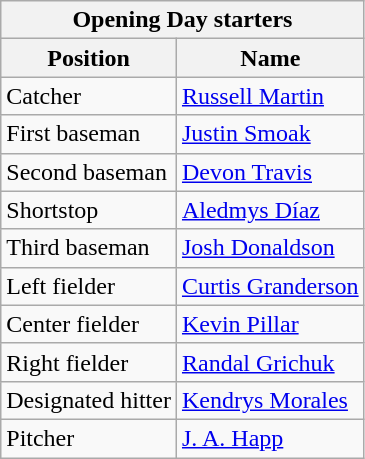<table class="wikitable" style="text-align:left">
<tr>
<th colspan="2">Opening Day starters</th>
</tr>
<tr>
<th>Position</th>
<th>Name</th>
</tr>
<tr>
<td>Catcher</td>
<td><a href='#'>Russell Martin</a></td>
</tr>
<tr>
<td>First baseman</td>
<td><a href='#'>Justin Smoak</a></td>
</tr>
<tr>
<td>Second baseman</td>
<td><a href='#'>Devon Travis</a></td>
</tr>
<tr>
<td>Shortstop</td>
<td><a href='#'>Aledmys Díaz</a></td>
</tr>
<tr>
<td>Third baseman</td>
<td><a href='#'>Josh Donaldson</a></td>
</tr>
<tr>
<td>Left fielder</td>
<td><a href='#'>Curtis Granderson</a></td>
</tr>
<tr>
<td>Center fielder</td>
<td><a href='#'>Kevin Pillar</a></td>
</tr>
<tr>
<td>Right fielder</td>
<td><a href='#'>Randal Grichuk</a></td>
</tr>
<tr>
<td>Designated hitter</td>
<td><a href='#'>Kendrys Morales</a></td>
</tr>
<tr>
<td>Pitcher</td>
<td><a href='#'>J. A. Happ</a></td>
</tr>
</table>
